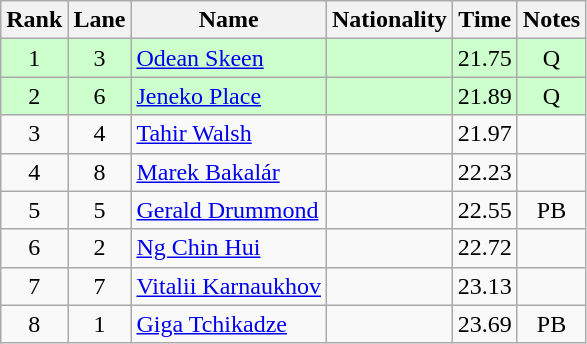<table class="wikitable sortable" style="text-align:center">
<tr>
<th>Rank</th>
<th>Lane</th>
<th>Name</th>
<th>Nationality</th>
<th>Time</th>
<th>Notes</th>
</tr>
<tr bgcolor=ccffcc>
<td>1</td>
<td>3</td>
<td align=left><a href='#'>Odean Skeen</a></td>
<td align=left></td>
<td>21.75</td>
<td>Q</td>
</tr>
<tr bgcolor=ccffcc>
<td>2</td>
<td>6</td>
<td align=left><a href='#'>Jeneko Place</a></td>
<td align=left></td>
<td>21.89</td>
<td>Q</td>
</tr>
<tr>
<td>3</td>
<td>4</td>
<td align=left><a href='#'>Tahir Walsh</a></td>
<td align=left></td>
<td>21.97</td>
<td></td>
</tr>
<tr>
<td>4</td>
<td>8</td>
<td align=left><a href='#'>Marek Bakalár</a></td>
<td align=left></td>
<td>22.23</td>
<td></td>
</tr>
<tr>
<td>5</td>
<td>5</td>
<td align=left><a href='#'>Gerald Drummond</a></td>
<td align=left></td>
<td>22.55</td>
<td>PB</td>
</tr>
<tr>
<td>6</td>
<td>2</td>
<td align=left><a href='#'>Ng Chin Hui</a></td>
<td align=left></td>
<td>22.72</td>
<td></td>
</tr>
<tr>
<td>7</td>
<td>7</td>
<td align=left><a href='#'>Vitalii Karnaukhov</a></td>
<td align=left></td>
<td>23.13</td>
<td></td>
</tr>
<tr>
<td>8</td>
<td>1</td>
<td align=left><a href='#'>Giga Tchikadze</a></td>
<td align=left></td>
<td>23.69</td>
<td>PB</td>
</tr>
</table>
